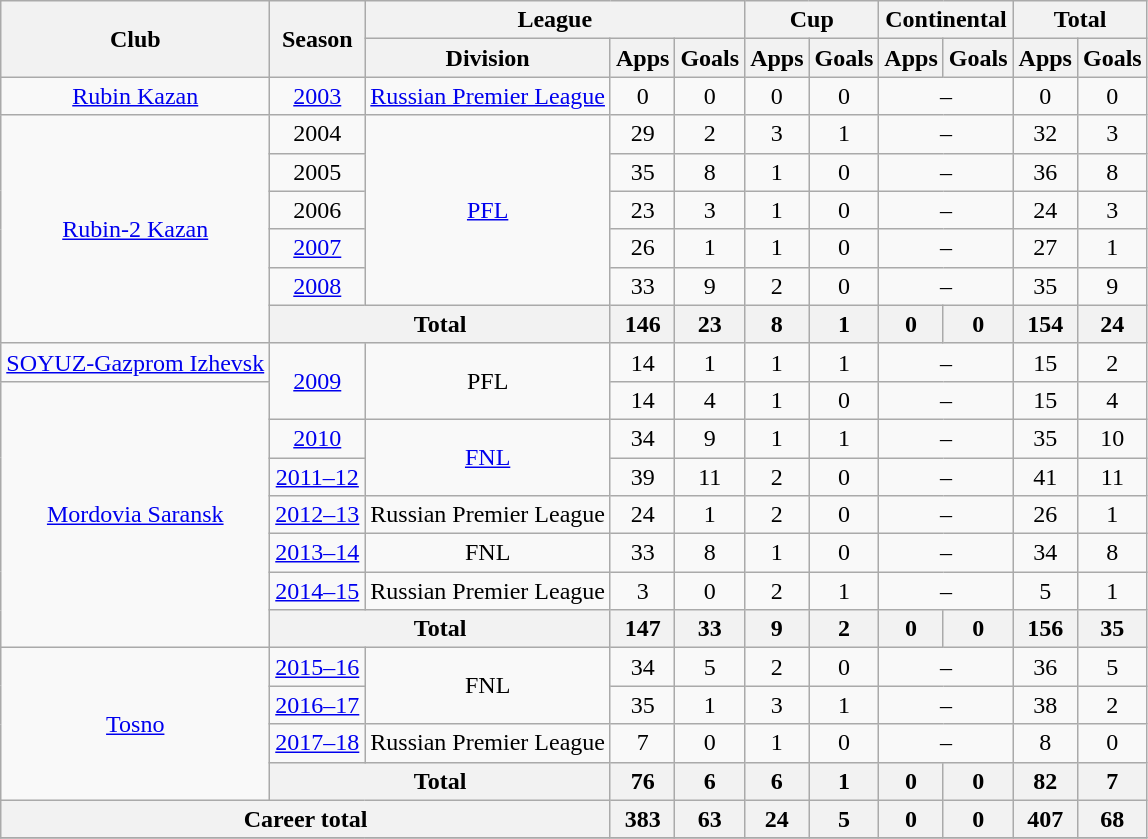<table class="wikitable" style="text-align: center;">
<tr>
<th rowspan=2>Club</th>
<th rowspan=2>Season</th>
<th colspan=3>League</th>
<th colspan=2>Cup</th>
<th colspan=2>Continental</th>
<th colspan=2>Total</th>
</tr>
<tr>
<th>Division</th>
<th>Apps</th>
<th>Goals</th>
<th>Apps</th>
<th>Goals</th>
<th>Apps</th>
<th>Goals</th>
<th>Apps</th>
<th>Goals</th>
</tr>
<tr>
<td><a href='#'>Rubin Kazan</a></td>
<td><a href='#'>2003</a></td>
<td><a href='#'>Russian Premier League</a></td>
<td>0</td>
<td>0</td>
<td>0</td>
<td>0</td>
<td colspan=2>–</td>
<td>0</td>
<td>0</td>
</tr>
<tr>
<td rowspan=6><a href='#'>Rubin-2 Kazan</a></td>
<td>2004</td>
<td rowspan=5><a href='#'>PFL</a></td>
<td>29</td>
<td>2</td>
<td>3</td>
<td>1</td>
<td colspan=2>–</td>
<td>32</td>
<td>3</td>
</tr>
<tr>
<td>2005</td>
<td>35</td>
<td>8</td>
<td>1</td>
<td>0</td>
<td colspan=2>–</td>
<td>36</td>
<td>8</td>
</tr>
<tr>
<td>2006</td>
<td>23</td>
<td>3</td>
<td>1</td>
<td>0</td>
<td colspan=2>–</td>
<td>24</td>
<td>3</td>
</tr>
<tr>
<td><a href='#'>2007</a></td>
<td>26</td>
<td>1</td>
<td>1</td>
<td>0</td>
<td colspan=2>–</td>
<td>27</td>
<td>1</td>
</tr>
<tr>
<td><a href='#'>2008</a></td>
<td>33</td>
<td>9</td>
<td>2</td>
<td>0</td>
<td colspan=2>–</td>
<td>35</td>
<td>9</td>
</tr>
<tr>
<th colspan=2>Total</th>
<th>146</th>
<th>23</th>
<th>8</th>
<th>1</th>
<th>0</th>
<th>0</th>
<th>154</th>
<th>24</th>
</tr>
<tr>
<td><a href='#'>SOYUZ-Gazprom Izhevsk</a></td>
<td rowspan=2><a href='#'>2009</a></td>
<td rowspan=2>PFL</td>
<td>14</td>
<td>1</td>
<td>1</td>
<td>1</td>
<td colspan=2>–</td>
<td>15</td>
<td>2</td>
</tr>
<tr>
<td rowspan=7><a href='#'>Mordovia Saransk</a></td>
<td>14</td>
<td>4</td>
<td>1</td>
<td>0</td>
<td colspan=2>–</td>
<td>15</td>
<td>4</td>
</tr>
<tr>
<td><a href='#'>2010</a></td>
<td rowspan=2><a href='#'>FNL</a></td>
<td>34</td>
<td>9</td>
<td>1</td>
<td>1</td>
<td colspan=2>–</td>
<td>35</td>
<td>10</td>
</tr>
<tr>
<td><a href='#'>2011–12</a></td>
<td>39</td>
<td>11</td>
<td>2</td>
<td>0</td>
<td colspan=2>–</td>
<td>41</td>
<td>11</td>
</tr>
<tr>
<td><a href='#'>2012–13</a></td>
<td>Russian Premier League</td>
<td>24</td>
<td>1</td>
<td>2</td>
<td>0</td>
<td colspan=2>–</td>
<td>26</td>
<td>1</td>
</tr>
<tr>
<td><a href='#'>2013–14</a></td>
<td>FNL</td>
<td>33</td>
<td>8</td>
<td>1</td>
<td>0</td>
<td colspan=2>–</td>
<td>34</td>
<td>8</td>
</tr>
<tr>
<td><a href='#'>2014–15</a></td>
<td>Russian Premier League</td>
<td>3</td>
<td>0</td>
<td>2</td>
<td>1</td>
<td colspan=2>–</td>
<td>5</td>
<td>1</td>
</tr>
<tr>
<th colspan=2>Total</th>
<th>147</th>
<th>33</th>
<th>9</th>
<th>2</th>
<th>0</th>
<th>0</th>
<th>156</th>
<th>35</th>
</tr>
<tr>
<td rowspan=4><a href='#'>Tosno</a></td>
<td><a href='#'>2015–16</a></td>
<td rowspan=2>FNL</td>
<td>34</td>
<td>5</td>
<td>2</td>
<td>0</td>
<td colspan=2>–</td>
<td>36</td>
<td>5</td>
</tr>
<tr>
<td><a href='#'>2016–17</a></td>
<td>35</td>
<td>1</td>
<td>3</td>
<td>1</td>
<td colspan=2>–</td>
<td>38</td>
<td>2</td>
</tr>
<tr>
<td><a href='#'>2017–18</a></td>
<td>Russian Premier League</td>
<td>7</td>
<td>0</td>
<td>1</td>
<td>0</td>
<td colspan=2>–</td>
<td>8</td>
<td>0</td>
</tr>
<tr>
<th colspan=2>Total</th>
<th>76</th>
<th>6</th>
<th>6</th>
<th>1</th>
<th>0</th>
<th>0</th>
<th>82</th>
<th>7</th>
</tr>
<tr>
<th colspan=3>Career total</th>
<th>383</th>
<th>63</th>
<th>24</th>
<th>5</th>
<th>0</th>
<th>0</th>
<th>407</th>
<th>68</th>
</tr>
<tr>
</tr>
</table>
